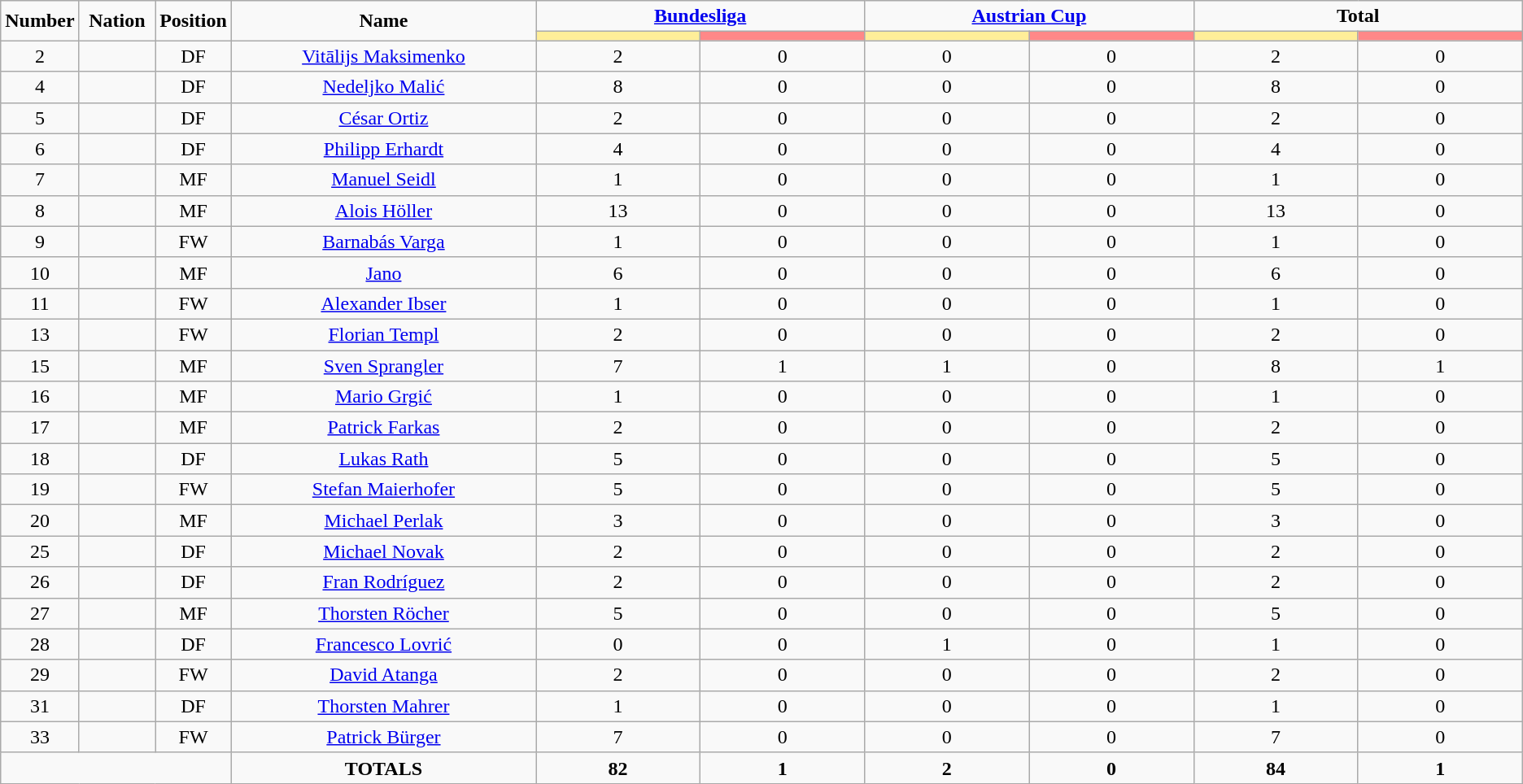<table class="wikitable" style="text-align:center;">
<tr>
<td rowspan="2"  style="width:5%; text-align:center;"><strong>Number</strong></td>
<td rowspan="2"  style="width:5%; text-align:center;"><strong>Nation</strong></td>
<td rowspan="2"  style="width:5%; text-align:center;"><strong>Position</strong></td>
<td rowspan="2"  style="width:20%; text-align:center;"><strong>Name</strong></td>
<td colspan="2" style="text-align:center;"><strong><a href='#'>Bundesliga</a></strong></td>
<td colspan="2" style="text-align:center;"><strong><a href='#'>Austrian Cup</a></strong></td>
<td colspan="2" style="text-align:center;"><strong>Total</strong></td>
</tr>
<tr>
<th style="width:60px; background:#fe9;"></th>
<th style="width:60px; background:#ff8888;"></th>
<th style="width:60px; background:#fe9;"></th>
<th style="width:60px; background:#ff8888;"></th>
<th style="width:60px; background:#fe9;"></th>
<th style="width:60px; background:#ff8888;"></th>
</tr>
<tr>
<td>2</td>
<td></td>
<td>DF</td>
<td><a href='#'>Vitālijs Maksimenko</a></td>
<td>2</td>
<td>0</td>
<td>0</td>
<td>0</td>
<td>2</td>
<td>0</td>
</tr>
<tr>
<td>4</td>
<td></td>
<td>DF</td>
<td><a href='#'>Nedeljko Malić</a></td>
<td>8</td>
<td>0</td>
<td>0</td>
<td>0</td>
<td>8</td>
<td>0</td>
</tr>
<tr>
<td>5</td>
<td></td>
<td>DF</td>
<td><a href='#'>César Ortiz</a></td>
<td>2</td>
<td>0</td>
<td>0</td>
<td>0</td>
<td>2</td>
<td>0</td>
</tr>
<tr>
<td>6</td>
<td></td>
<td>DF</td>
<td><a href='#'>Philipp Erhardt</a></td>
<td>4</td>
<td>0</td>
<td>0</td>
<td>0</td>
<td>4</td>
<td>0</td>
</tr>
<tr>
<td>7</td>
<td></td>
<td>MF</td>
<td><a href='#'>Manuel Seidl</a></td>
<td>1</td>
<td>0</td>
<td>0</td>
<td>0</td>
<td>1</td>
<td>0</td>
</tr>
<tr>
<td>8</td>
<td></td>
<td>MF</td>
<td><a href='#'>Alois Höller</a></td>
<td>13</td>
<td>0</td>
<td>0</td>
<td>0</td>
<td>13</td>
<td>0</td>
</tr>
<tr>
<td>9</td>
<td></td>
<td>FW</td>
<td><a href='#'>Barnabás Varga</a></td>
<td>1</td>
<td>0</td>
<td>0</td>
<td>0</td>
<td>1</td>
<td>0</td>
</tr>
<tr>
<td>10</td>
<td></td>
<td>MF</td>
<td><a href='#'>Jano</a></td>
<td>6</td>
<td>0</td>
<td>0</td>
<td>0</td>
<td>6</td>
<td>0</td>
</tr>
<tr>
<td>11</td>
<td></td>
<td>FW</td>
<td><a href='#'>Alexander Ibser</a></td>
<td>1</td>
<td>0</td>
<td>0</td>
<td>0</td>
<td>1</td>
<td>0</td>
</tr>
<tr>
<td>13</td>
<td></td>
<td>FW</td>
<td><a href='#'>Florian Templ</a></td>
<td>2</td>
<td>0</td>
<td>0</td>
<td>0</td>
<td>2</td>
<td>0</td>
</tr>
<tr>
<td>15</td>
<td></td>
<td>MF</td>
<td><a href='#'>Sven Sprangler</a></td>
<td>7</td>
<td>1</td>
<td>1</td>
<td>0</td>
<td>8</td>
<td>1</td>
</tr>
<tr>
<td>16</td>
<td></td>
<td>MF</td>
<td><a href='#'>Mario Grgić</a></td>
<td>1</td>
<td>0</td>
<td>0</td>
<td>0</td>
<td>1</td>
<td>0</td>
</tr>
<tr>
<td>17</td>
<td></td>
<td>MF</td>
<td><a href='#'>Patrick Farkas</a></td>
<td>2</td>
<td>0</td>
<td>0</td>
<td>0</td>
<td>2</td>
<td>0</td>
</tr>
<tr>
<td>18</td>
<td></td>
<td>DF</td>
<td><a href='#'>Lukas Rath</a></td>
<td>5</td>
<td>0</td>
<td>0</td>
<td>0</td>
<td>5</td>
<td>0</td>
</tr>
<tr>
<td>19</td>
<td></td>
<td>FW</td>
<td><a href='#'>Stefan Maierhofer</a></td>
<td>5</td>
<td>0</td>
<td>0</td>
<td>0</td>
<td>5</td>
<td>0</td>
</tr>
<tr>
<td>20</td>
<td></td>
<td>MF</td>
<td><a href='#'>Michael Perlak</a></td>
<td>3</td>
<td>0</td>
<td>0</td>
<td>0</td>
<td>3</td>
<td>0</td>
</tr>
<tr>
<td>25</td>
<td></td>
<td>DF</td>
<td><a href='#'>Michael Novak</a></td>
<td>2</td>
<td>0</td>
<td>0</td>
<td>0</td>
<td>2</td>
<td>0</td>
</tr>
<tr>
<td>26</td>
<td></td>
<td>DF</td>
<td><a href='#'>Fran Rodríguez</a></td>
<td>2</td>
<td>0</td>
<td>0</td>
<td>0</td>
<td>2</td>
<td>0</td>
</tr>
<tr>
<td>27</td>
<td></td>
<td>MF</td>
<td><a href='#'>Thorsten Röcher</a></td>
<td>5</td>
<td>0</td>
<td>0</td>
<td>0</td>
<td>5</td>
<td>0</td>
</tr>
<tr>
<td>28</td>
<td></td>
<td>DF</td>
<td><a href='#'>Francesco Lovrić</a></td>
<td>0</td>
<td>0</td>
<td>1</td>
<td>0</td>
<td>1</td>
<td>0</td>
</tr>
<tr>
<td>29</td>
<td></td>
<td>FW</td>
<td><a href='#'>David Atanga</a></td>
<td>2</td>
<td>0</td>
<td>0</td>
<td>0</td>
<td>2</td>
<td>0</td>
</tr>
<tr>
<td>31</td>
<td></td>
<td>DF</td>
<td><a href='#'>Thorsten Mahrer</a></td>
<td>1</td>
<td>0</td>
<td>0</td>
<td>0</td>
<td>1</td>
<td>0</td>
</tr>
<tr>
<td>33</td>
<td></td>
<td>FW</td>
<td><a href='#'>Patrick Bürger</a></td>
<td>7</td>
<td>0</td>
<td>0</td>
<td>0</td>
<td>7</td>
<td>0</td>
</tr>
<tr>
<td colspan="3"></td>
<td><strong>TOTALS</strong></td>
<td><strong>82</strong></td>
<td><strong>1</strong></td>
<td><strong>2</strong></td>
<td><strong>0</strong></td>
<td><strong>84</strong></td>
<td><strong>1</strong></td>
</tr>
</table>
